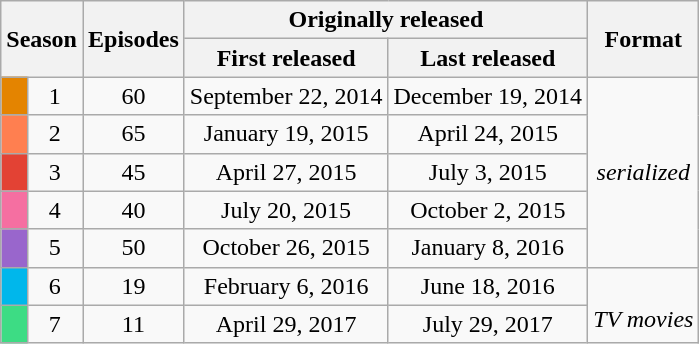<table class="wikitable collapsible collapsed" style="text-align:center;">
<tr>
<th colspan="2" rowspan="2">Season</th>
<th rowspan="2">Episodes</th>
<th colspan="2">Originally released</th>
<th rowspan="2">Format</th>
</tr>
<tr>
<th>First released</th>
<th>Last released</th>
</tr>
<tr>
<td style="background:#E48400"></td>
<td>1</td>
<td>60</td>
<td>September 22, 2014</td>
<td>December 19, 2014</td>
<td rowspan="5"><em>serialized</em></td>
</tr>
<tr>
<td style="background:#FF7F50"></td>
<td>2</td>
<td>65</td>
<td>January 19, 2015</td>
<td>April 24, 2015</td>
</tr>
<tr>
<td style="background:#E34234"></td>
<td>3</td>
<td>45</td>
<td>April 27, 2015</td>
<td>July 3, 2015</td>
</tr>
<tr>
<td style="background:#F56FA1"></td>
<td>4</td>
<td>40</td>
<td>July 20, 2015</td>
<td>October 2, 2015</td>
</tr>
<tr>
<td style="background:#9966CC"></td>
<td>5</td>
<td>50</td>
<td>October 26, 2015</td>
<td>January 8, 2016</td>
</tr>
<tr>
<td style="background:#00B7EB"></td>
<td>6</td>
<td>19</td>
<td>February 6, 2016</td>
<td>June 18, 2016</td>
<td rowspan="2"><br><em>TV movies</em></td>
</tr>
<tr>
<td style="background:#3DDC84"></td>
<td>7</td>
<td>11</td>
<td>April 29, 2017</td>
<td>July 29, 2017</td>
</tr>
</table>
